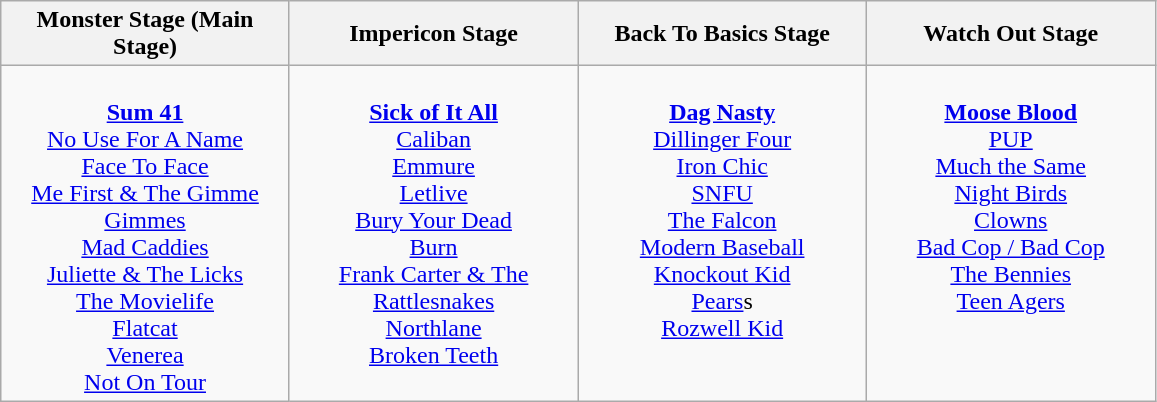<table class="wikitable">
<tr>
<th>Monster Stage (Main Stage)</th>
<th>Impericon Stage</th>
<th>Back To Basics Stage</th>
<th>Watch Out Stage</th>
</tr>
<tr>
<td style="text-align:center; vertical-align:top; width:185px;"><br><strong><a href='#'>Sum 41</a></strong>
<br><a href='#'>No Use For A Name</a>
<br><a href='#'>Face To Face</a>
<br><a href='#'>Me First & The Gimme Gimmes</a>
<br><a href='#'>Mad Caddies</a>
<br><a href='#'>Juliette & The Licks</a>
<br><a href='#'>The Movielife</a>
<br><a href='#'>Flatcat</a>
<br><a href='#'>Venerea</a>
<br><a href='#'>Not On Tour</a></td>
<td style="text-align:center; vertical-align:top; width:185px;"><br><strong><a href='#'>Sick of It All</a></strong>
<br><a href='#'>Caliban</a>
<br><a href='#'>Emmure</a>
<br><a href='#'>Letlive</a>
<br><a href='#'>Bury Your Dead</a>
<br><a href='#'>Burn</a>
<br><a href='#'>Frank Carter & The Rattlesnakes</a>
<br><a href='#'>Northlane</a>
<br><a href='#'>Broken Teeth</a></td>
<td style="text-align:center; vertical-align:top; width:185px;"><br><strong><a href='#'>Dag Nasty</a></strong>
<br><a href='#'>Dillinger Four</a>
<br><a href='#'>Iron Chic</a>
<br><a href='#'>SNFU</a>
<br><a href='#'>The Falcon</a>
<br><a href='#'>Modern Baseball</a>
<br><a href='#'>Knockout Kid</a>
<br><a href='#'>Pears</a>s
<br><a href='#'>Rozwell Kid</a></td>
<td style="text-align:center; vertical-align:top; width:185px;"><br><strong><a href='#'>Moose Blood</a></strong>
<br><a href='#'>PUP</a>
<br><a href='#'>Much the Same</a>
<br><a href='#'>Night Birds</a>
<br><a href='#'>Clowns</a>
<br><a href='#'>Bad Cop / Bad Cop</a>
<br><a href='#'>The Bennies</a>
<br><a href='#'>Teen Agers</a></td>
</tr>
</table>
